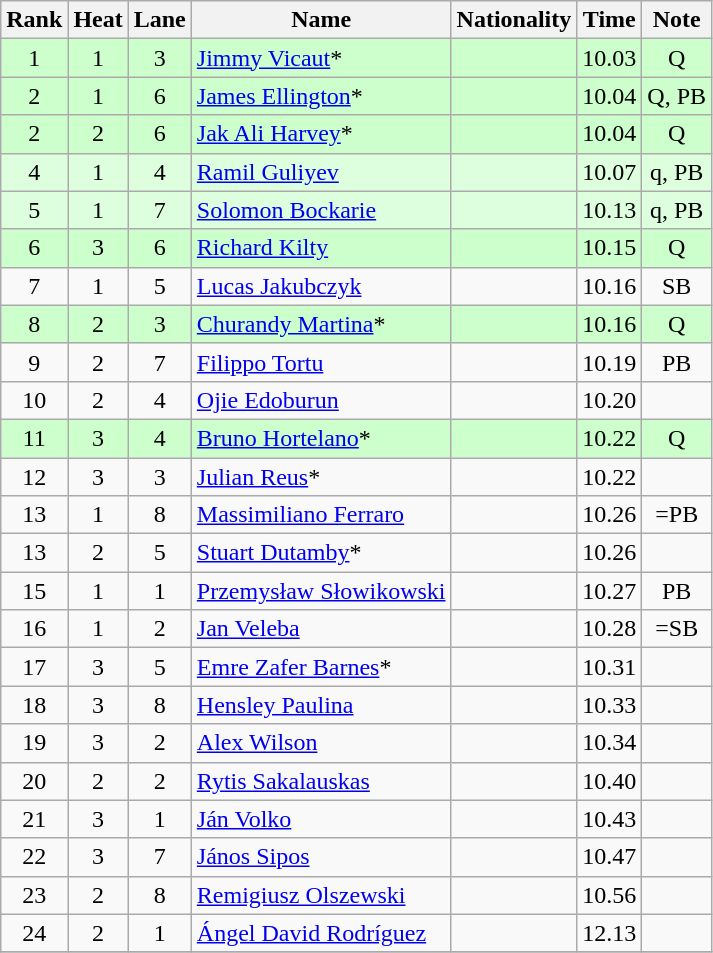<table class="wikitable sortable" style="text-align:center">
<tr>
<th>Rank</th>
<th>Heat</th>
<th>Lane</th>
<th>Name</th>
<th>Nationality</th>
<th>Time</th>
<th>Note</th>
</tr>
<tr bgcolor=ccffcc>
<td>1</td>
<td>1</td>
<td>3</td>
<td align=left><a href='#'>Jimmy Vicaut</a>*</td>
<td align=left></td>
<td>10.03</td>
<td>Q</td>
</tr>
<tr bgcolor=ccffcc>
<td>2</td>
<td>1</td>
<td>6</td>
<td align=left><a href='#'>James Ellington</a>*</td>
<td align=left></td>
<td>10.04</td>
<td>Q, PB</td>
</tr>
<tr bgcolor=ccffcc>
<td>2</td>
<td>2</td>
<td>6</td>
<td align=left><a href='#'>Jak Ali Harvey</a>*</td>
<td align=left></td>
<td>10.04</td>
<td>Q</td>
</tr>
<tr bgcolor=ddffdd>
<td>4</td>
<td>1</td>
<td>4</td>
<td align=left><a href='#'>Ramil Guliyev</a></td>
<td align=left></td>
<td>10.07</td>
<td>q, PB</td>
</tr>
<tr bgcolor=ddffdd>
<td>5</td>
<td>1</td>
<td>7</td>
<td align=left><a href='#'>Solomon Bockarie</a></td>
<td align=left></td>
<td>10.13</td>
<td>q, PB</td>
</tr>
<tr bgcolor=ccffcc>
<td>6</td>
<td>3</td>
<td>6</td>
<td align=left><a href='#'>Richard Kilty</a></td>
<td align=left></td>
<td>10.15</td>
<td>Q</td>
</tr>
<tr>
<td>7</td>
<td>1</td>
<td>5</td>
<td align=left><a href='#'>Lucas Jakubczyk</a></td>
<td align=left></td>
<td>10.16</td>
<td>SB</td>
</tr>
<tr bgcolor=ccffcc>
<td>8</td>
<td>2</td>
<td>3</td>
<td align=left><a href='#'>Churandy Martina</a>*</td>
<td align=left></td>
<td>10.16</td>
<td>Q</td>
</tr>
<tr>
<td>9</td>
<td>2</td>
<td>7</td>
<td align=left><a href='#'>Filippo Tortu</a></td>
<td align=left></td>
<td>10.19</td>
<td>PB</td>
</tr>
<tr>
<td>10</td>
<td>2</td>
<td>4</td>
<td align=left><a href='#'>Ojie Edoburun</a></td>
<td align=left></td>
<td>10.20</td>
<td></td>
</tr>
<tr bgcolor=ccffcc>
<td>11</td>
<td>3</td>
<td>4</td>
<td align=left><a href='#'>Bruno Hortelano</a>*</td>
<td align=left></td>
<td>10.22</td>
<td>Q</td>
</tr>
<tr>
<td>12</td>
<td>3</td>
<td>3</td>
<td align=left><a href='#'>Julian Reus</a>*</td>
<td align=left></td>
<td>10.22</td>
<td></td>
</tr>
<tr>
<td>13</td>
<td>1</td>
<td>8</td>
<td align=left><a href='#'>Massimiliano Ferraro</a></td>
<td align=left></td>
<td>10.26</td>
<td>=PB</td>
</tr>
<tr>
<td>13</td>
<td>2</td>
<td>5</td>
<td align=left><a href='#'>Stuart Dutamby</a>*</td>
<td align=left></td>
<td>10.26</td>
<td></td>
</tr>
<tr>
<td>15</td>
<td>1</td>
<td>1</td>
<td align=left><a href='#'>Przemysław Słowikowski</a></td>
<td align=left></td>
<td>10.27</td>
<td>PB</td>
</tr>
<tr>
<td>16</td>
<td>1</td>
<td>2</td>
<td align=left><a href='#'>Jan Veleba</a></td>
<td align=left></td>
<td>10.28</td>
<td>=SB</td>
</tr>
<tr>
<td>17</td>
<td>3</td>
<td>5</td>
<td align=left><a href='#'>Emre Zafer Barnes</a>*</td>
<td align=left></td>
<td>10.31</td>
<td></td>
</tr>
<tr>
<td>18</td>
<td>3</td>
<td>8</td>
<td align=left><a href='#'>Hensley Paulina</a></td>
<td align=left></td>
<td>10.33</td>
<td></td>
</tr>
<tr>
<td>19</td>
<td>3</td>
<td>2</td>
<td align=left><a href='#'>Alex Wilson</a></td>
<td align=left></td>
<td>10.34</td>
<td></td>
</tr>
<tr>
<td>20</td>
<td>2</td>
<td>2</td>
<td align=left><a href='#'>Rytis Sakalauskas</a></td>
<td align=left></td>
<td>10.40</td>
<td></td>
</tr>
<tr>
<td>21</td>
<td>3</td>
<td>1</td>
<td align=left><a href='#'>Ján Volko</a></td>
<td align=left></td>
<td>10.43</td>
<td></td>
</tr>
<tr>
<td>22</td>
<td>3</td>
<td>7</td>
<td align=left><a href='#'>János Sipos</a></td>
<td align=left></td>
<td>10.47</td>
<td></td>
</tr>
<tr>
<td>23</td>
<td>2</td>
<td>8</td>
<td align=left><a href='#'>Remigiusz Olszewski</a></td>
<td align=left></td>
<td>10.56</td>
<td></td>
</tr>
<tr>
<td>24</td>
<td>2</td>
<td>1</td>
<td align=left><a href='#'>Ángel David Rodríguez</a></td>
<td align=left></td>
<td>12.13</td>
<td></td>
</tr>
<tr>
</tr>
</table>
